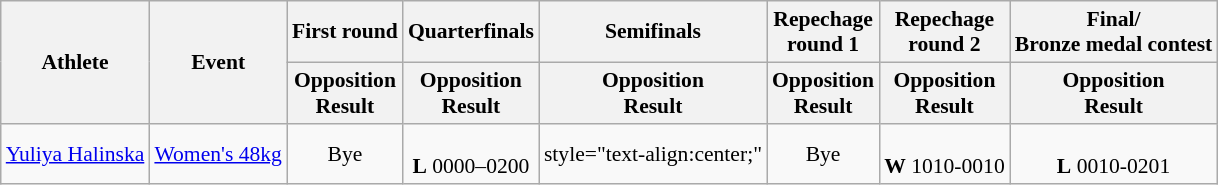<table class=wikitable style="font-size:90%">
<tr>
<th rowspan="2">Athlete</th>
<th rowspan="2">Event</th>
<th>First round</th>
<th>Quarterfinals</th>
<th>Semifinals</th>
<th>Repechage <br>round 1</th>
<th>Repechage <br>round 2</th>
<th>Final/<br>Bronze medal contest</th>
</tr>
<tr>
<th>Opposition<br>Result</th>
<th>Opposition<br>Result</th>
<th>Opposition<br>Result</th>
<th>Opposition<br>Result</th>
<th>Opposition<br>Result</th>
<th>Opposition<br>Result</th>
</tr>
<tr>
<td><a href='#'>Yuliya Halinska</a></td>
<td style="text-align:center;"><a href='#'>Women's 48kg</a></td>
<td style="text-align:center;">Bye</td>
<td style="text-align:center;"><br> <strong>L</strong> 0000–0200</td>
<td>style="text-align:center;" </td>
<td style="text-align:center;">Bye</td>
<td style="text-align:center;"><br> <strong>W</strong> 1010-0010</td>
<td style="text-align:center;"><br> <strong>L</strong> 0010-0201</td>
</tr>
</table>
